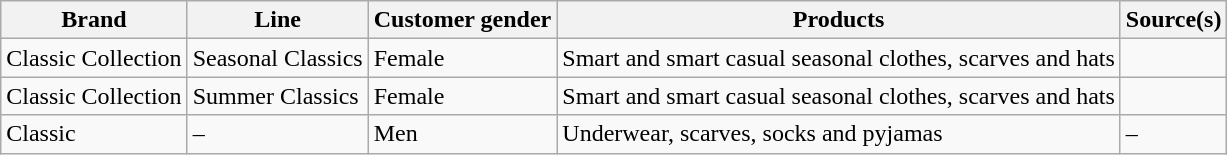<table class="wikitable">
<tr>
<th>Brand</th>
<th>Line</th>
<th>Customer gender</th>
<th>Products</th>
<th>Source(s)</th>
</tr>
<tr>
<td>Classic Collection</td>
<td>Seasonal Classics</td>
<td>Female</td>
<td>Smart and smart casual seasonal clothes, scarves and hats</td>
<td></td>
</tr>
<tr>
<td>Classic Collection</td>
<td>Summer Classics</td>
<td>Female</td>
<td>Smart and smart casual seasonal clothes, scarves and hats</td>
<td></td>
</tr>
<tr>
<td>Classic</td>
<td>–</td>
<td>Men</td>
<td>Underwear, scarves, socks and pyjamas</td>
<td>–</td>
</tr>
</table>
